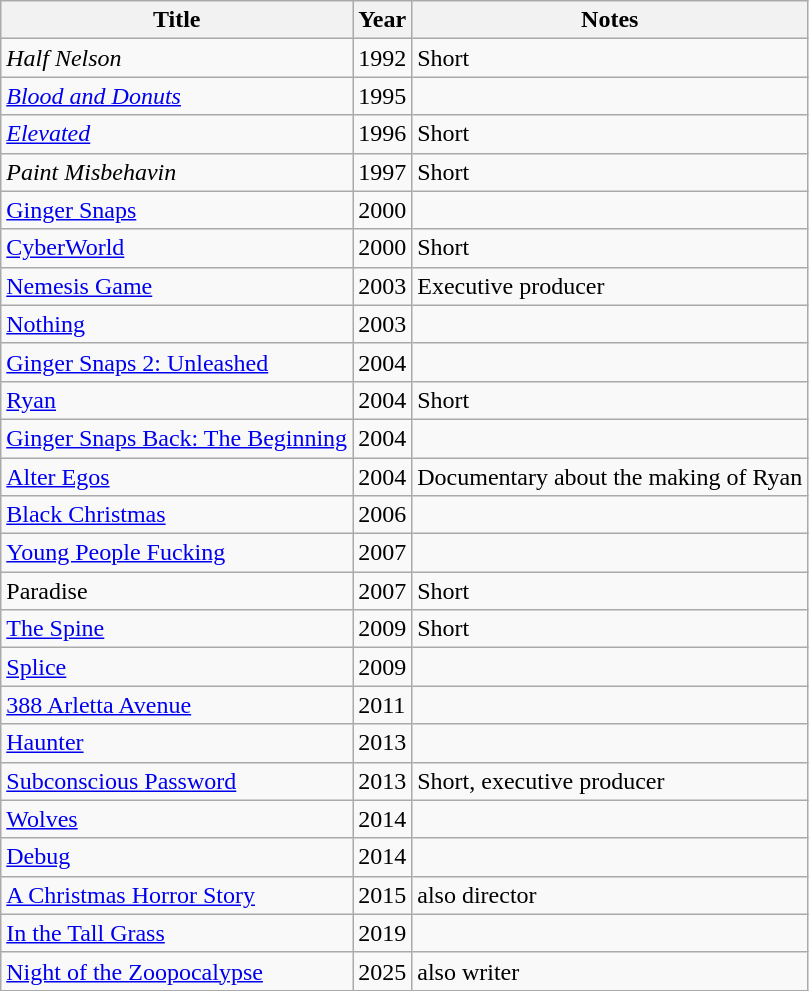<table class="wikitable">
<tr>
<th>Title</th>
<th>Year</th>
<th>Notes</th>
</tr>
<tr>
<td><em>Half Nelson</em></td>
<td>1992</td>
<td>Short</td>
</tr>
<tr>
<td><em><a href='#'>Blood and Donuts</a></em></td>
<td>1995</td>
<td></td>
</tr>
<tr>
<td><em><a href='#'>Elevated</a></em></td>
<td>1996</td>
<td>Short</td>
</tr>
<tr>
<td><em>Paint Misbehavin<strong></td>
<td>1997</td>
<td>Short</td>
</tr>
<tr>
<td></em><a href='#'>Ginger Snaps</a><em></td>
<td>2000</td>
<td></td>
</tr>
<tr>
<td></em><a href='#'>CyberWorld</a><em></td>
<td>2000</td>
<td>Short</td>
</tr>
<tr>
<td></em><a href='#'>Nemesis Game</a><em></td>
<td>2003</td>
<td>Executive producer</td>
</tr>
<tr>
<td></em><a href='#'>Nothing</a><em></td>
<td>2003</td>
<td></td>
</tr>
<tr>
<td></em><a href='#'>Ginger Snaps 2: Unleashed</a><em></td>
<td>2004</td>
<td></td>
</tr>
<tr>
<td></em><a href='#'>Ryan</a><em></td>
<td>2004</td>
<td>Short</td>
</tr>
<tr>
<td></em><a href='#'>Ginger Snaps Back: The Beginning</a><em></td>
<td>2004</td>
<td></td>
</tr>
<tr>
<td></em><a href='#'>Alter Egos</a><em></td>
<td>2004</td>
<td>Documentary about the making of </em>Ryan<em></td>
</tr>
<tr>
<td></em><a href='#'>Black Christmas</a><em></td>
<td>2006</td>
<td></td>
</tr>
<tr>
<td></em><a href='#'>Young People Fucking</a><em></td>
<td>2007</td>
<td></td>
</tr>
<tr>
<td></em>Paradise<em></td>
<td>2007</td>
<td>Short</td>
</tr>
<tr>
<td></em><a href='#'>The Spine</a><em></td>
<td>2009</td>
<td>Short</td>
</tr>
<tr>
<td></em><a href='#'>Splice</a><em></td>
<td>2009</td>
<td></td>
</tr>
<tr>
<td></em><a href='#'>388 Arletta Avenue</a><em></td>
<td>2011</td>
<td></td>
</tr>
<tr>
<td></em><a href='#'>Haunter</a><em></td>
<td>2013</td>
<td></td>
</tr>
<tr>
<td></em><a href='#'>Subconscious Password</a><em></td>
<td>2013</td>
<td>Short, executive producer</td>
</tr>
<tr>
<td></em><a href='#'>Wolves</a><em></td>
<td>2014</td>
<td></td>
</tr>
<tr>
<td></em><a href='#'>Debug</a><em></td>
<td>2014</td>
<td></td>
</tr>
<tr>
<td></em><a href='#'>A Christmas Horror Story</a><em></td>
<td>2015</td>
<td>also director</td>
</tr>
<tr>
<td></em><a href='#'>In the Tall Grass</a><em></td>
<td>2019</td>
<td></td>
</tr>
<tr>
<td></em><a href='#'>Night of the Zoopocalypse</a><em></td>
<td>2025</td>
<td>also writer</td>
</tr>
</table>
